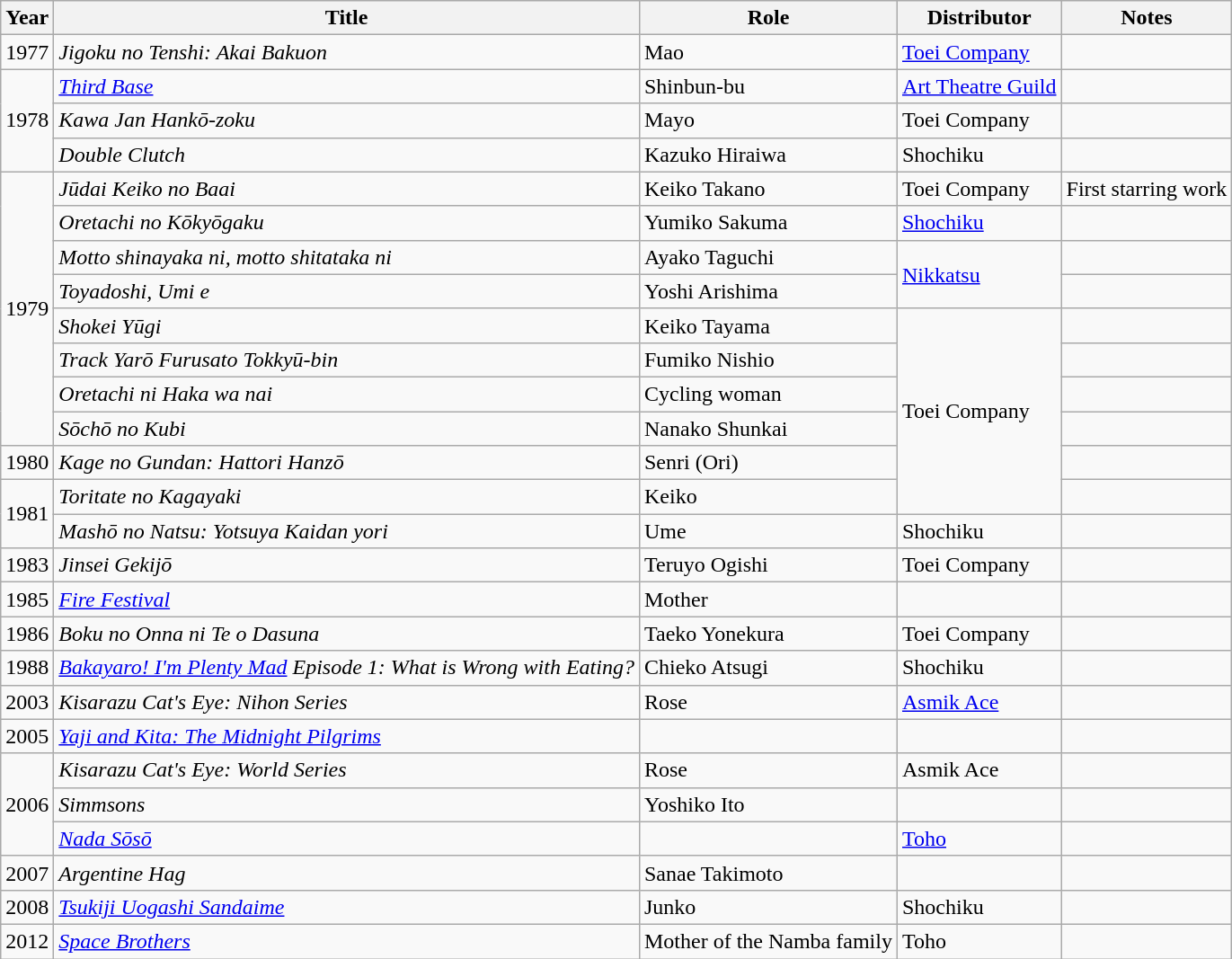<table class="wikitable">
<tr>
<th>Year</th>
<th>Title</th>
<th>Role</th>
<th>Distributor</th>
<th>Notes</th>
</tr>
<tr>
<td>1977</td>
<td><em>Jigoku no Tenshi: Akai Bakuon</em></td>
<td>Mao</td>
<td><a href='#'>Toei Company</a></td>
<td></td>
</tr>
<tr>
<td rowspan="3">1978</td>
<td><em><a href='#'>Third Base</a></em></td>
<td>Shinbun-bu</td>
<td><a href='#'>Art Theatre Guild</a></td>
<td></td>
</tr>
<tr>
<td><em>Kawa Jan Hankō-zoku</em></td>
<td>Mayo</td>
<td>Toei Company</td>
<td></td>
</tr>
<tr>
<td><em>Double Clutch</em></td>
<td>Kazuko Hiraiwa</td>
<td>Shochiku</td>
<td></td>
</tr>
<tr>
<td rowspan="8">1979</td>
<td><em>Jūdai Keiko no Baai</em></td>
<td>Keiko Takano</td>
<td>Toei Company</td>
<td>First starring work</td>
</tr>
<tr>
<td><em>Oretachi no Kōkyōgaku</em></td>
<td>Yumiko Sakuma</td>
<td><a href='#'>Shochiku</a></td>
<td></td>
</tr>
<tr>
<td><em>Motto shinayaka ni, motto shitataka ni</em></td>
<td>Ayako Taguchi</td>
<td rowspan="2"><a href='#'>Nikkatsu</a></td>
<td></td>
</tr>
<tr>
<td><em>Toyadoshi, Umi e</em></td>
<td>Yoshi Arishima</td>
<td></td>
</tr>
<tr>
<td><em>Shokei Yūgi</em></td>
<td>Keiko Tayama</td>
<td rowspan="6">Toei Company</td>
<td></td>
</tr>
<tr>
<td><em>Track Yarō Furusato Tokkyū-bin</em></td>
<td>Fumiko Nishio</td>
<td></td>
</tr>
<tr>
<td><em>Oretachi ni Haka wa nai</em></td>
<td>Cycling woman</td>
<td></td>
</tr>
<tr>
<td><em>Sōchō no Kubi</em></td>
<td>Nanako Shunkai</td>
<td></td>
</tr>
<tr>
<td>1980</td>
<td><em>Kage no Gundan: Hattori Hanzō</em></td>
<td>Senri (Ori)</td>
<td></td>
</tr>
<tr>
<td rowspan="2">1981</td>
<td><em>Toritate no Kagayaki</em></td>
<td>Keiko</td>
<td></td>
</tr>
<tr>
<td><em>Mashō no Natsu: Yotsuya Kaidan yori</em></td>
<td>Ume</td>
<td>Shochiku</td>
<td></td>
</tr>
<tr>
<td>1983</td>
<td><em>Jinsei Gekijō</em></td>
<td>Teruyo Ogishi</td>
<td>Toei Company</td>
<td></td>
</tr>
<tr>
<td>1985</td>
<td><em><a href='#'>Fire Festival</a></em></td>
<td>Mother</td>
<td></td>
<td></td>
</tr>
<tr>
<td>1986</td>
<td><em>Boku no Onna ni Te o Dasuna</em></td>
<td>Taeko Yonekura</td>
<td>Toei Company</td>
<td></td>
</tr>
<tr>
<td>1988</td>
<td><em><a href='#'>Bakayaro! I'm Plenty Mad</a> Episode 1: What is Wrong with Eating?</em></td>
<td>Chieko Atsugi</td>
<td>Shochiku</td>
<td></td>
</tr>
<tr>
<td>2003</td>
<td><em>Kisarazu Cat's Eye: Nihon Series</em></td>
<td>Rose</td>
<td><a href='#'>Asmik Ace</a></td>
<td></td>
</tr>
<tr>
<td>2005</td>
<td><em><a href='#'>Yaji and Kita: The Midnight Pilgrims</a></em></td>
<td></td>
<td></td>
<td></td>
</tr>
<tr>
<td rowspan="3">2006</td>
<td><em>Kisarazu Cat's Eye: World Series</em></td>
<td>Rose</td>
<td>Asmik Ace</td>
<td></td>
</tr>
<tr>
<td><em>Simmsons</em></td>
<td>Yoshiko Ito</td>
<td></td>
<td></td>
</tr>
<tr>
<td><em><a href='#'>Nada Sōsō</a></em></td>
<td></td>
<td><a href='#'>Toho</a></td>
<td></td>
</tr>
<tr>
<td>2007</td>
<td><em>Argentine Hag</em></td>
<td>Sanae Takimoto</td>
<td></td>
<td></td>
</tr>
<tr>
<td>2008</td>
<td><em><a href='#'>Tsukiji Uogashi Sandaime</a></em></td>
<td>Junko</td>
<td>Shochiku</td>
<td></td>
</tr>
<tr>
<td>2012</td>
<td><em><a href='#'>Space Brothers</a></em></td>
<td>Mother of the Namba family</td>
<td>Toho</td>
<td></td>
</tr>
</table>
